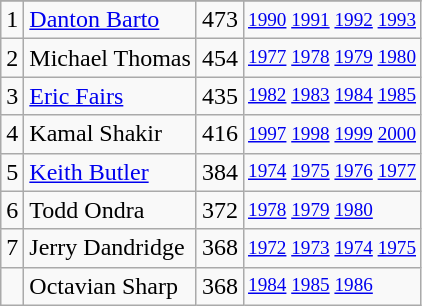<table class="wikitable">
<tr>
</tr>
<tr>
<td>1</td>
<td><a href='#'>Danton Barto</a></td>
<td>473</td>
<td style="font-size:80%;"><a href='#'>1990</a> <a href='#'>1991</a> <a href='#'>1992</a> <a href='#'>1993</a></td>
</tr>
<tr>
<td>2</td>
<td>Michael Thomas</td>
<td>454</td>
<td style="font-size:80%;"><a href='#'>1977</a> <a href='#'>1978</a> <a href='#'>1979</a> <a href='#'>1980</a></td>
</tr>
<tr>
<td>3</td>
<td><a href='#'>Eric Fairs</a></td>
<td>435</td>
<td style="font-size:80%;"><a href='#'>1982</a> <a href='#'>1983</a> <a href='#'>1984</a> <a href='#'>1985</a></td>
</tr>
<tr>
<td>4</td>
<td>Kamal Shakir</td>
<td>416</td>
<td style="font-size:80%;"><a href='#'>1997</a> <a href='#'>1998</a> <a href='#'>1999</a> <a href='#'>2000</a></td>
</tr>
<tr>
<td>5</td>
<td><a href='#'>Keith Butler</a></td>
<td>384</td>
<td style="font-size:80%;"><a href='#'>1974</a> <a href='#'>1975</a> <a href='#'>1976</a> <a href='#'>1977</a></td>
</tr>
<tr>
<td>6</td>
<td>Todd Ondra</td>
<td>372</td>
<td style="font-size:80%;"><a href='#'>1978</a> <a href='#'>1979</a> <a href='#'>1980</a></td>
</tr>
<tr>
<td>7</td>
<td>Jerry Dandridge</td>
<td>368</td>
<td style="font-size:80%;"><a href='#'>1972</a> <a href='#'>1973</a> <a href='#'>1974</a> <a href='#'>1975</a></td>
</tr>
<tr>
<td></td>
<td>Octavian Sharp</td>
<td>368</td>
<td style="font-size:80%;"><a href='#'>1984</a> <a href='#'>1985</a> <a href='#'>1986</a></td>
</tr>
</table>
